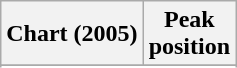<table class="wikitable sortable plainrowheaders">
<tr>
<th>Chart (2005)</th>
<th>Peak<br>position</th>
</tr>
<tr>
</tr>
<tr>
</tr>
</table>
